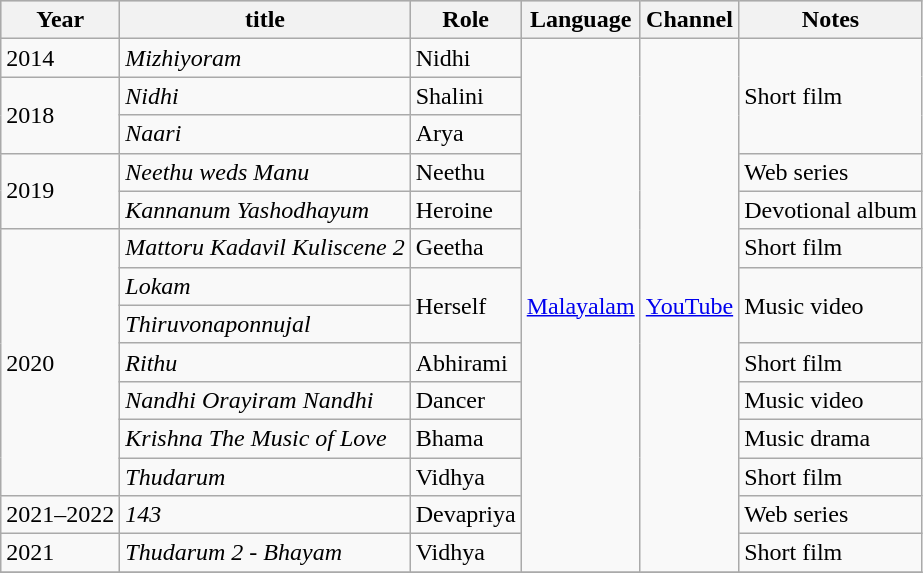<table class="wikitable sortable">
<tr style="background:#ccc; text-align:center;">
<th>Year</th>
<th>title</th>
<th>Role</th>
<th>Language</th>
<th>Channel</th>
<th>Notes</th>
</tr>
<tr>
<td>2014</td>
<td><em>Mizhiyoram</em></td>
<td>Nidhi</td>
<td rowspan="14"><a href='#'>Malayalam</a></td>
<td rowspan="14"><a href='#'>YouTube</a></td>
<td rowspan="3">Short film</td>
</tr>
<tr>
<td rowspan=2>2018</td>
<td><em>Nidhi</em></td>
<td>Shalini</td>
</tr>
<tr>
<td><em>Naari</em></td>
<td>Arya</td>
</tr>
<tr>
<td Rowspan=2>2019</td>
<td><em>Neethu weds Manu</em></td>
<td>Neethu</td>
<td>Web series</td>
</tr>
<tr>
<td><em>Kannanum Yashodhayum</em></td>
<td>Heroine</td>
<td>Devotional album</td>
</tr>
<tr>
<td rowspan=7>2020</td>
<td><em>Mattoru Kadavil Kuliscene 2</em></td>
<td>Geetha</td>
<td>Short film</td>
</tr>
<tr>
<td><em>Lokam</em></td>
<td rowspan="2">Herself</td>
<td rowspan="2">Music video</td>
</tr>
<tr>
<td><em>Thiruvonaponnujal</em></td>
</tr>
<tr>
<td><em>Rithu</em></td>
<td>Abhirami</td>
<td>Short film</td>
</tr>
<tr>
<td><em>Nandhi Orayiram Nandhi</em></td>
<td>Dancer</td>
<td>Music video</td>
</tr>
<tr>
<td><em>Krishna The Music of Love</em></td>
<td>Bhama</td>
<td>Music drama</td>
</tr>
<tr>
<td><em>Thudarum</em></td>
<td>Vidhya</td>
<td>Short film</td>
</tr>
<tr>
<td>2021–2022</td>
<td><em>143</em></td>
<td>Devapriya</td>
<td>Web series</td>
</tr>
<tr>
<td>2021</td>
<td><em>Thudarum 2 - Bhayam</em></td>
<td>Vidhya</td>
<td>Short film</td>
</tr>
<tr>
</tr>
</table>
